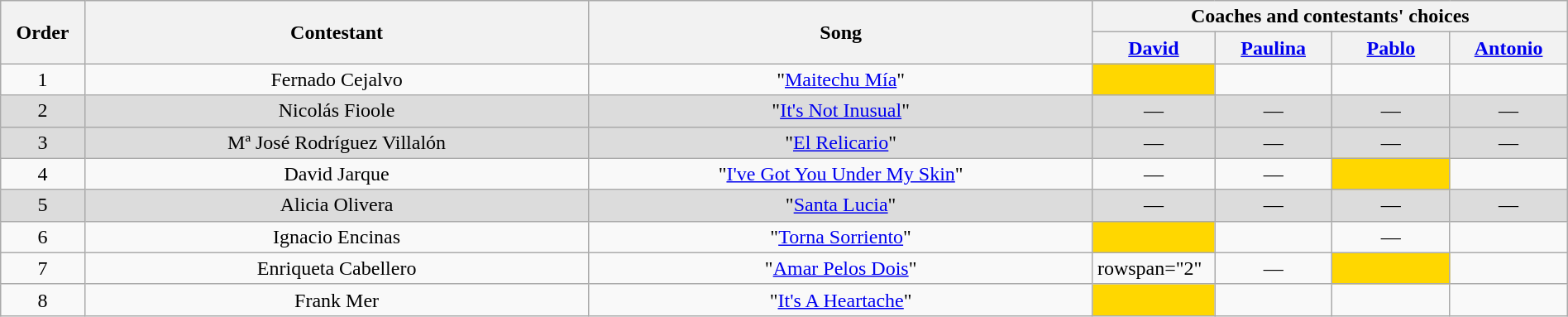<table class="wikitable" align="center" style="width:100%;">
<tr>
<th scope="col" rowspan="2" style="width:05%;">Order</th>
<th scope="col" rowspan="2" style="width:30%;">Contestant</th>
<th scope="col" rowspan="2" style="width:30%;">Song</th>
<th colspan="4" style="width:28%;">Coaches and contestants' choices</th>
</tr>
<tr>
<th style="width:7%;"><a href='#'>David</a></th>
<th style="width:7%;"><a href='#'>Paulina</a></th>
<th style="width:7%;"><a href='#'>Pablo</a></th>
<th style="width:7%;"><a href='#'>Antonio</a></th>
</tr>
<tr>
<td align="center">1</td>
<td align="center">Fernado Cejalvo</td>
<td align="center">"<a href='#'>Maitechu Mía</a>"</td>
<td align="center" bgcolor="Gold"></td>
<td align="center"></td>
<td align="center"></td>
<td align="center"></td>
</tr>
<tr bgcolor=DCDCDC |>
<td align="center">2</td>
<td align="center">Nicolás Fioole</td>
<td align="center">"<a href='#'>It's Not Inusual</a>"</td>
<td align="center">—</td>
<td align="center">—</td>
<td align="center">—</td>
<td align="center">—</td>
</tr>
<tr bgcolor=DCDCDC |>
<td align="center">3</td>
<td align="center">Mª José Rodríguez Villalón</td>
<td align="center">"<a href='#'>El Relicario</a>"</td>
<td align="center">—</td>
<td align="center">—</td>
<td align="center">—</td>
<td align="center">—</td>
</tr>
<tr>
<td align="center">4</td>
<td align="center">David Jarque</td>
<td align="center">"<a href='#'>I've Got You Under My Skin</a>"</td>
<td align="center">—</td>
<td align="center">—</td>
<td align="center" bgcolor="Gold"></td>
<td align="center"></td>
</tr>
<tr bgcolor=DCDCDC |>
<td align="center">5</td>
<td align="center">Alicia Olivera</td>
<td align="center">"<a href='#'>Santa Lucia</a>"</td>
<td align="center">—</td>
<td align="center">—</td>
<td align="center">—</td>
<td align="center">—</td>
</tr>
<tr>
<td align="center">6</td>
<td align="center">Ignacio Encinas</td>
<td align="center">"<a href='#'>Torna Sorriento</a>"</td>
<td align="center" bgcolor="Gold"></td>
<td align="center"></td>
<td align="center">—</td>
<td align="center"></td>
</tr>
<tr>
<td align="center">7</td>
<td align="center">Enriqueta Cabellero</td>
<td align="center">"<a href='#'>Amar Pelos Dois</a>"</td>
<td>rowspan="2" </td>
<td align="center">—</td>
<td align="center" bgcolor="Gold"></td>
<td align="center"></td>
</tr>
<tr>
<td align="center">8</td>
<td align="center">Frank Mer</td>
<td align="center">"<a href='#'>It's A Heartache</a>"</td>
<td align="center" bgcolor="Gold"></td>
<td align="center"></td>
<td align="center"></td>
</tr>
</table>
